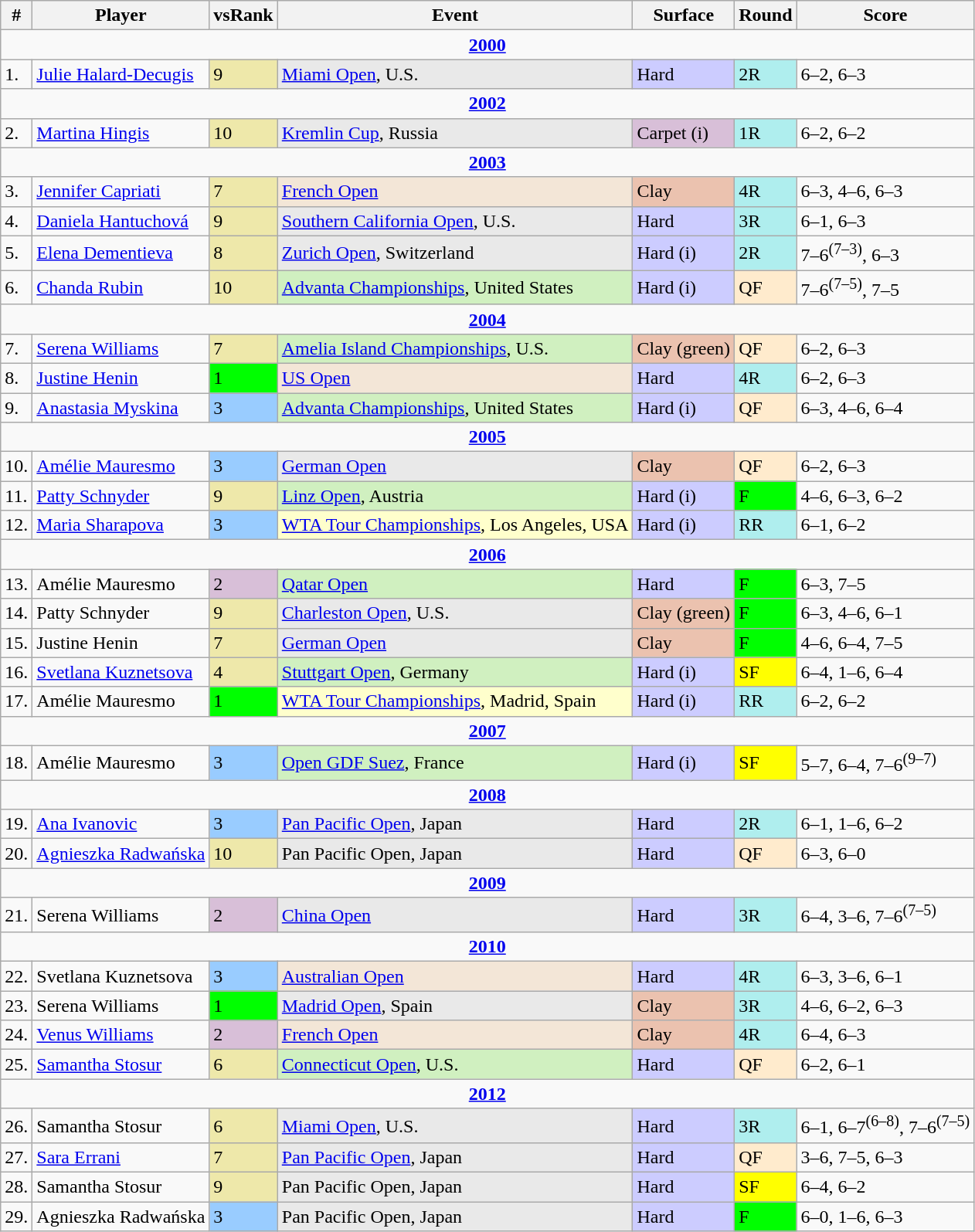<table class="wikitable sortable">
<tr>
<th>#</th>
<th>Player</th>
<th>vsRank</th>
<th>Event</th>
<th>Surface</th>
<th>Round</th>
<th>Score</th>
</tr>
<tr>
<td colspan=7 style=text-align:center><strong><a href='#'>2000</a></strong></td>
</tr>
<tr>
<td>1.</td>
<td> <a href='#'>Julie Halard-Decugis</a></td>
<td bgcolor=EEE8AA>9</td>
<td bgcolor=e9e9e9><a href='#'>Miami Open</a>, U.S.</td>
<td bgcolor=ccccff>Hard</td>
<td bgcolor=afeeee>2R</td>
<td>6–2, 6–3</td>
</tr>
<tr>
<td colspan=7 style=text-align:center><strong><a href='#'>2002</a></strong></td>
</tr>
<tr>
<td>2.</td>
<td> <a href='#'>Martina Hingis</a></td>
<td bgcolor=EEE8AA>10</td>
<td bgcolor=e9e9e9><a href='#'>Kremlin Cup</a>, Russia</td>
<td bgcolor=thistle>Carpet (i)</td>
<td bgcolor=afeeee>1R</td>
<td>6–2, 6–2</td>
</tr>
<tr>
<td colspan=7 style=text-align:center><strong><a href='#'>2003</a></strong></td>
</tr>
<tr>
<td>3.</td>
<td> <a href='#'>Jennifer Capriati</a></td>
<td bgcolor=EEE8AA>7</td>
<td bgcolor=f3e6d7><a href='#'>French Open</a></td>
<td bgcolor=ebc2af>Clay</td>
<td bgcolor=afeeee>4R</td>
<td>6–3, 4–6, 6–3</td>
</tr>
<tr>
<td>4.</td>
<td> <a href='#'>Daniela Hantuchová</a></td>
<td bgcolor=EEE8AA>9</td>
<td bgcolor=e9e9e9><a href='#'>Southern California Open</a>, U.S.</td>
<td bgcolor=ccccff>Hard</td>
<td bgcolor=afeeee>3R</td>
<td>6–1, 6–3</td>
</tr>
<tr>
<td>5.</td>
<td> <a href='#'>Elena Dementieva</a></td>
<td bgcolor=EEE8AA>8</td>
<td bgcolor=e9e9e9><a href='#'>Zurich Open</a>, Switzerland</td>
<td bgcolor=ccccff>Hard (i)</td>
<td bgcolor=afeeee>2R</td>
<td>7–6<sup>(7–3)</sup>, 6–3</td>
</tr>
<tr>
<td>6.</td>
<td> <a href='#'>Chanda Rubin</a></td>
<td bgcolor=EEE8AA>10</td>
<td bgcolor=D0F0CO><a href='#'>Advanta Championships</a>, United States</td>
<td bgcolor=ccccff>Hard (i)</td>
<td bgcolor=ffebcd>QF</td>
<td>7–6<sup>(7–5)</sup>, 7–5</td>
</tr>
<tr>
<td colspan=7 style=text-align:center><strong><a href='#'>2004</a></strong></td>
</tr>
<tr>
<td>7.</td>
<td> <a href='#'>Serena Williams</a></td>
<td bgcolor=EEE8AA>7</td>
<td bgcolor=d0f0co><a href='#'>Amelia Island Championships</a>, U.S.</td>
<td bgcolor=ebc2af>Clay (green)</td>
<td bgcolor=ffebcd>QF</td>
<td>6–2, 6–3</td>
</tr>
<tr>
<td>8.</td>
<td> <a href='#'>Justine Henin</a></td>
<td bgcolor=lime>1</td>
<td bgcolor=f3e6d7><a href='#'>US Open</a></td>
<td bgcolor=ccccff>Hard</td>
<td bgcolor=afeeee>4R</td>
<td>6–2, 6–3</td>
</tr>
<tr>
<td>9.</td>
<td> <a href='#'>Anastasia Myskina</a></td>
<td bgcolor=99ccff>3</td>
<td bgcolor=D0F0CO><a href='#'>Advanta Championships</a>, United States</td>
<td bgcolor=ccccff>Hard (i)</td>
<td bgcolor=ffebcd>QF</td>
<td>6–3, 4–6, 6–4</td>
</tr>
<tr>
<td colspan=7 style=text-align:center><strong><a href='#'>2005</a></strong></td>
</tr>
<tr>
<td>10.</td>
<td> <a href='#'>Amélie Mauresmo</a></td>
<td bgcolor=99ccff>3</td>
<td bgcolor=e9e9e9><a href='#'>German Open</a></td>
<td bgcolor=ebc2af>Clay</td>
<td bgcolor=ffebcd>QF</td>
<td>6–2, 6–3</td>
</tr>
<tr>
<td>11.</td>
<td> <a href='#'>Patty Schnyder</a></td>
<td bgcolor=EEE8AA>9</td>
<td bgcolor=d0f0co><a href='#'>Linz Open</a>, Austria</td>
<td bgcolor=ccccff>Hard (i)</td>
<td bgcolor=lime>F</td>
<td>4–6, 6–3, 6–2</td>
</tr>
<tr>
<td>12.</td>
<td> <a href='#'>Maria Sharapova</a></td>
<td bgcolor=99ccff>3</td>
<td bgcolor=ffffcc><a href='#'>WTA Tour Championships</a>, Los Angeles, USA</td>
<td bgcolor=CCCCFF>Hard (i)</td>
<td bgcolor=afeeee>RR</td>
<td>6–1, 6–2</td>
</tr>
<tr>
<td colspan=7 style=text-align:center><strong><a href='#'>2006</a></strong></td>
</tr>
<tr>
<td>13.</td>
<td> Amélie Mauresmo</td>
<td bgcolor=thistle>2</td>
<td bgcolor=D0F0CO><a href='#'>Qatar Open</a></td>
<td bgcolor=CCCCFF>Hard</td>
<td bgcolor=lime>F</td>
<td>6–3, 7–5</td>
</tr>
<tr>
<td>14.</td>
<td> Patty Schnyder</td>
<td bgcolor=EEE8AA>9</td>
<td bgcolor=e9e9e9><a href='#'>Charleston Open</a>, U.S.</td>
<td bgcolor=ebc2af>Clay (green)</td>
<td bgcolor=lime>F</td>
<td>6–3, 4–6, 6–1</td>
</tr>
<tr>
<td>15.</td>
<td> Justine Henin</td>
<td bgcolor=eee8aa>7</td>
<td bgcolor=e9e9e9><a href='#'>German Open</a></td>
<td bgcolor=ebc2af>Clay</td>
<td bgcolor=lime>F</td>
<td>4–6, 6–4, 7–5</td>
</tr>
<tr>
<td>16.</td>
<td> <a href='#'>Svetlana Kuznetsova</a></td>
<td bgcolor=EEE8AA>4</td>
<td bgcolor=d0f0co><a href='#'>Stuttgart Open</a>, Germany</td>
<td bgcolor=CCCCFF>Hard (i)</td>
<td bgcolor=yellow>SF</td>
<td>6–4, 1–6, 6–4</td>
</tr>
<tr>
<td>17.</td>
<td> Amélie Mauresmo</td>
<td bgcolor=lime>1</td>
<td bgcolor=ffffcc><a href='#'>WTA Tour Championships</a>, Madrid, Spain</td>
<td bgcolor=CCCCFF>Hard (i)</td>
<td bgcolor=afeeee>RR</td>
<td>6–2, 6–2</td>
</tr>
<tr>
<td colspan=7 style=text-align:center><strong><a href='#'>2007</a></strong></td>
</tr>
<tr>
<td>18.</td>
<td> Amélie Mauresmo</td>
<td bgcolor=99ccff>3</td>
<td bgcolor=d0f0co><a href='#'>Open GDF Suez</a>, France</td>
<td bgcolor=ccccff>Hard (i)</td>
<td bgcolor=yellow>SF</td>
<td>5–7, 6–4, 7–6<sup>(9–7)</sup></td>
</tr>
<tr>
<td colspan=7 style=text-align:center><strong><a href='#'>2008</a></strong></td>
</tr>
<tr>
<td>19.</td>
<td> <a href='#'>Ana Ivanovic</a></td>
<td bgcolor=99ccff>3</td>
<td bgcolor=e9e9e9><a href='#'>Pan Pacific Open</a>, Japan</td>
<td bgcolor=ccccff>Hard</td>
<td bgcolor=afeeee>2R</td>
<td>6–1, 1–6, 6–2</td>
</tr>
<tr>
<td>20.</td>
<td> <a href='#'>Agnieszka Radwańska</a></td>
<td bgcolor=EEE8AA>10</td>
<td bgcolor=e9e9e9>Pan Pacific Open, Japan</td>
<td bgcolor=CCCCFF>Hard</td>
<td bgcolor=ffebcd>QF</td>
<td>6–3, 6–0</td>
</tr>
<tr>
<td colspan=7 style=text-align:center><strong><a href='#'>2009</a></strong></td>
</tr>
<tr>
<td>21.</td>
<td> Serena Williams</td>
<td bgcolor=thistle>2</td>
<td bgcolor=e9e9e9><a href='#'>China Open</a></td>
<td bgcolor=CCCCFF>Hard</td>
<td bgcolor=afeeee>3R</td>
<td>6–4, 3–6, 7–6<sup>(7–5)</sup></td>
</tr>
<tr>
<td colspan=7 style=text-align:center><strong><a href='#'>2010</a></strong></td>
</tr>
<tr>
<td>22.</td>
<td> Svetlana Kuznetsova</td>
<td bgcolor=99ccff>3</td>
<td bgcolor=f3e6d7><a href='#'>Australian Open</a></td>
<td bgcolor=ccccff>Hard</td>
<td bgcolor=afeeee>4R</td>
<td>6–3, 3–6, 6–1</td>
</tr>
<tr>
<td>23.</td>
<td> Serena Williams</td>
<td bgcolor=lime>1</td>
<td bgcolor=e9e9e9><a href='#'>Madrid Open</a>, Spain</td>
<td bgcolor=EBC2AF>Clay</td>
<td bgcolor=afeeee>3R</td>
<td>4–6, 6–2, 6–3</td>
</tr>
<tr>
<td>24.</td>
<td> <a href='#'>Venus Williams</a></td>
<td bgcolor=thistle>2</td>
<td bgcolor=f3e6d7><a href='#'>French Open</a></td>
<td bgcolor=EBC2AF>Clay</td>
<td bgcolor=afeeee>4R</td>
<td>6–4, 6–3</td>
</tr>
<tr>
<td>25.</td>
<td> <a href='#'>Samantha Stosur</a></td>
<td bgcolor=EEE8AA>6</td>
<td bgcolor=D0F0CO><a href='#'>Connecticut Open</a>, U.S.</td>
<td bgcolor=CCCCFF>Hard</td>
<td bgcolor=ffebcd>QF</td>
<td>6–2, 6–1</td>
</tr>
<tr>
<td colspan=7 style=text-align:center><strong><a href='#'>2012</a></strong></td>
</tr>
<tr>
<td>26.</td>
<td> Samantha Stosur</td>
<td bgcolor=EEE8AA>6</td>
<td bgcolor=e9e9e9><a href='#'>Miami Open</a>, U.S.</td>
<td bgcolor=CCCCFF>Hard</td>
<td bgcolor=afeeee>3R</td>
<td>6–1, 6–7<sup>(6–8)</sup>, 7–6<sup>(7–5)</sup></td>
</tr>
<tr>
<td>27.</td>
<td> <a href='#'>Sara Errani</a></td>
<td bgcolor=EEE8AA>7</td>
<td bgcolor=e9e9e9><a href='#'>Pan Pacific Open</a>, Japan</td>
<td bgcolor=CCCCFF>Hard</td>
<td bgcolor=ffebcd>QF</td>
<td>3–6, 7–5, 6–3</td>
</tr>
<tr>
<td>28.</td>
<td> Samantha Stosur</td>
<td bgcolor=EEE8AA>9</td>
<td bgcolor=e9e9e9>Pan Pacific Open, Japan</td>
<td bgcolor=CCCCFF>Hard</td>
<td bgcolor=yellow>SF</td>
<td>6–4, 6–2</td>
</tr>
<tr>
<td>29.</td>
<td> Agnieszka Radwańska</td>
<td bgcolor=99ccff>3</td>
<td bgcolor=e9e9e9>Pan Pacific Open, Japan</td>
<td bgcolor=CCCCFF>Hard</td>
<td bgcolor=lime>F</td>
<td>6–0, 1–6, 6–3</td>
</tr>
</table>
